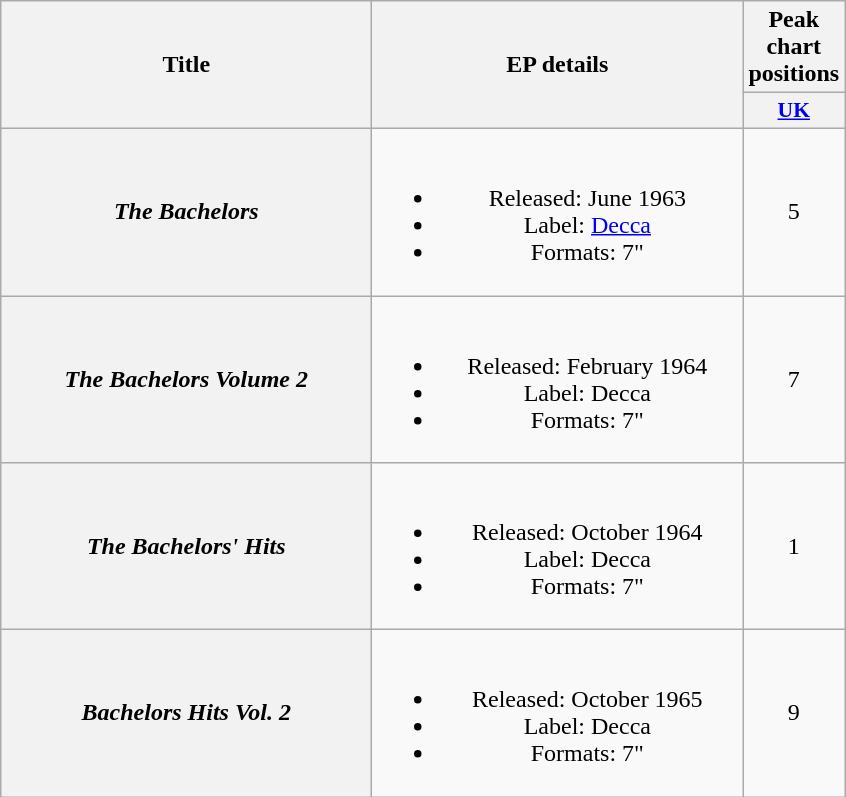<table class="wikitable plainrowheaders" style="text-align:center;">
<tr>
<th rowspan="2" scope="col" style="width:15em;">Title</th>
<th rowspan="2" scope="col" style="width:15em;">EP details</th>
<th>Peak chart positions</th>
</tr>
<tr>
<th scope="col" style="width:2em;font-size:90%;"><a href='#'>UK</a><br></th>
</tr>
<tr>
<th scope="row"><em>The Bachelors</em></th>
<td><br><ul><li>Released: June 1963</li><li>Label: <a href='#'>Decca</a></li><li>Formats: 7"</li></ul></td>
<td>5</td>
</tr>
<tr>
<th scope="row"><em>The Bachelors Volume 2</em></th>
<td><br><ul><li>Released: February 1964</li><li>Label: Decca</li><li>Formats: 7"</li></ul></td>
<td>7</td>
</tr>
<tr>
<th scope="row"><em>The Bachelors' Hits</em></th>
<td><br><ul><li>Released: October 1964</li><li>Label: Decca</li><li>Formats: 7"</li></ul></td>
<td>1</td>
</tr>
<tr>
<th scope="row"><em>Bachelors Hits Vol. 2</em></th>
<td><br><ul><li>Released: October 1965</li><li>Label: Decca</li><li>Formats: 7"</li></ul></td>
<td>9</td>
</tr>
</table>
